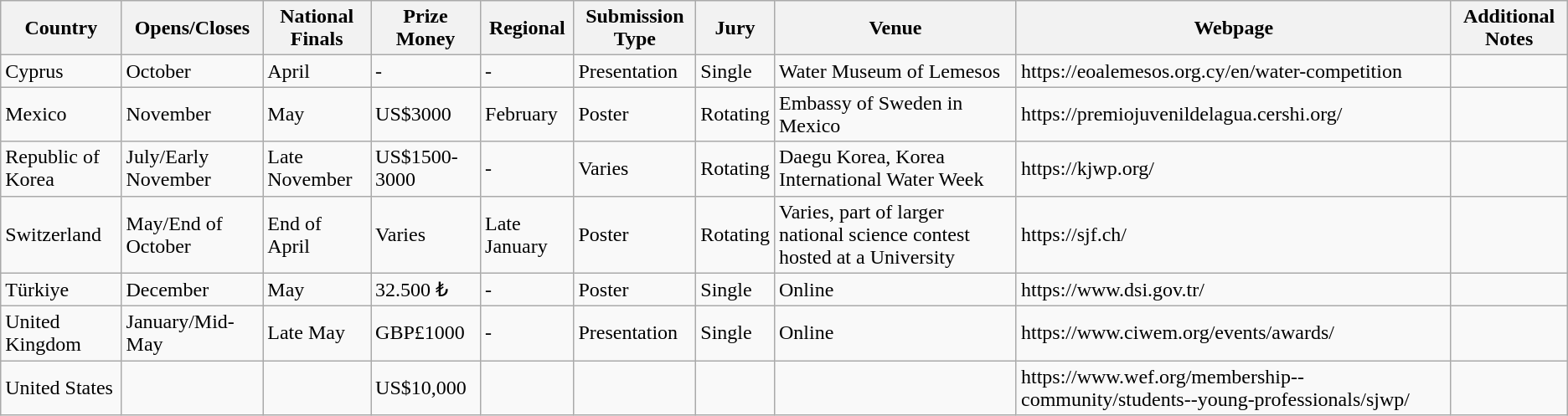<table class="wikitable">
<tr>
<th>Country</th>
<th>Opens/Closes</th>
<th>National Finals</th>
<th>Prize Money</th>
<th>Regional</th>
<th>Submission Type</th>
<th>Jury</th>
<th>Venue</th>
<th>Webpage</th>
<th>Additional Notes</th>
</tr>
<tr>
<td>Cyprus</td>
<td>October</td>
<td>April</td>
<td>-</td>
<td>-</td>
<td>Presentation</td>
<td>Single</td>
<td>Water Museum of Lemesos</td>
<td>https://eoalemesos.org.cy/en/water-competition</td>
<td></td>
</tr>
<tr>
<td>Mexico</td>
<td>November</td>
<td>May</td>
<td>US$3000</td>
<td>February</td>
<td>Poster</td>
<td>Rotating</td>
<td>Embassy of Sweden in Mexico</td>
<td>https://premiojuvenildelagua.cershi.org/</td>
<td></td>
</tr>
<tr>
<td>Republic of Korea</td>
<td>July/Early November</td>
<td>Late November</td>
<td>US$1500-3000</td>
<td>-</td>
<td>Varies</td>
<td>Rotating</td>
<td>Daegu Korea, Korea International Water Week</td>
<td>https://kjwp.org/</td>
<td></td>
</tr>
<tr>
<td>Switzerland</td>
<td>May/End of October</td>
<td>End of April</td>
<td>Varies</td>
<td>Late January</td>
<td>Poster</td>
<td>Rotating</td>
<td>Varies, part of larger national science contest hosted at a University</td>
<td>https://sjf.ch/</td>
<td></td>
</tr>
<tr>
<td>Türkiye</td>
<td>December</td>
<td>May</td>
<td>32.500 ₺</td>
<td>-</td>
<td>Poster</td>
<td>Single</td>
<td>Online</td>
<td>https://www.dsi.gov.tr/</td>
<td></td>
</tr>
<tr>
<td>United Kingdom</td>
<td>January/Mid-May</td>
<td>Late May</td>
<td>GBP£1000</td>
<td>-</td>
<td>Presentation</td>
<td>Single</td>
<td>Online</td>
<td>https://www.ciwem.org/events/awards/</td>
<td></td>
</tr>
<tr>
<td>United States</td>
<td></td>
<td></td>
<td>US$10,000</td>
<td></td>
<td></td>
<td></td>
<td></td>
<td>https://www.wef.org/membership--community/students--young-professionals/sjwp/</td>
<td></td>
</tr>
</table>
